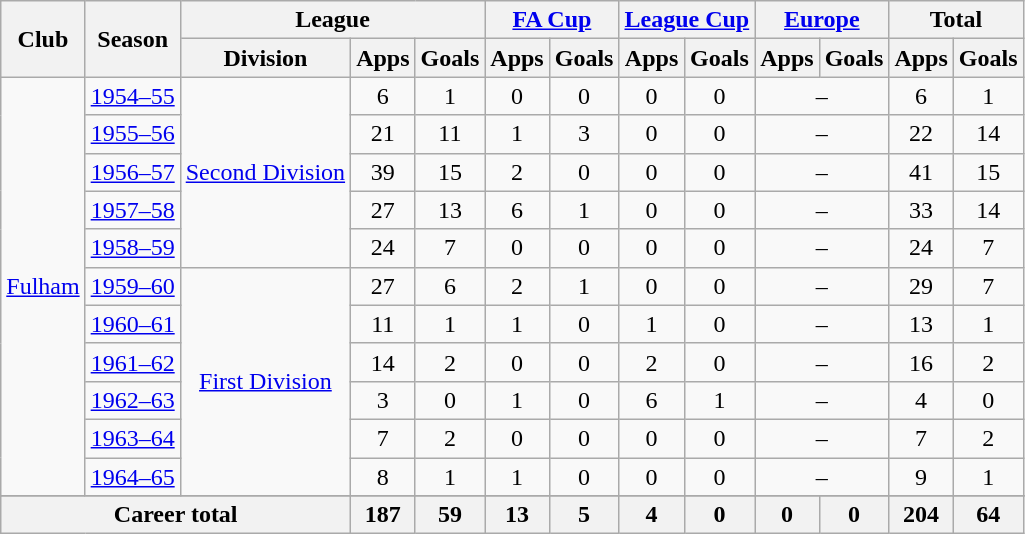<table class="wikitable" style="text-align:center">
<tr>
<th rowspan="2">Club</th>
<th rowspan="2">Season</th>
<th colspan="3">League</th>
<th colspan="2"><a href='#'>FA Cup</a></th>
<th colspan="2"><a href='#'>League Cup</a></th>
<th colspan="2"><a href='#'>Europe</a></th>
<th colspan="2">Total</th>
</tr>
<tr>
<th>Division</th>
<th>Apps</th>
<th>Goals</th>
<th>Apps</th>
<th>Goals</th>
<th>Apps</th>
<th>Goals</th>
<th>Apps</th>
<th>Goals</th>
<th>Apps</th>
<th>Goals</th>
</tr>
<tr>
<td rowspan="11"><a href='#'>Fulham</a></td>
<td><a href='#'>1954–55</a></td>
<td rowspan="5"><a href='#'>Second Division</a></td>
<td>6</td>
<td>1</td>
<td>0</td>
<td>0</td>
<td>0</td>
<td>0</td>
<td colspan="2">–</td>
<td>6</td>
<td>1</td>
</tr>
<tr>
<td><a href='#'>1955–56</a></td>
<td>21</td>
<td>11</td>
<td>1</td>
<td>3</td>
<td>0</td>
<td>0</td>
<td colspan="2">–</td>
<td>22</td>
<td>14</td>
</tr>
<tr>
<td><a href='#'>1956–57</a></td>
<td>39</td>
<td>15</td>
<td>2</td>
<td>0</td>
<td>0</td>
<td>0</td>
<td colspan="2">–</td>
<td>41</td>
<td>15</td>
</tr>
<tr>
<td><a href='#'>1957–58</a></td>
<td>27</td>
<td>13</td>
<td>6</td>
<td>1</td>
<td>0</td>
<td>0</td>
<td colspan="2">–</td>
<td>33</td>
<td>14</td>
</tr>
<tr>
<td><a href='#'>1958–59</a></td>
<td>24</td>
<td>7</td>
<td>0</td>
<td>0</td>
<td>0</td>
<td>0</td>
<td colspan="2">–</td>
<td>24</td>
<td>7</td>
</tr>
<tr>
<td><a href='#'>1959–60</a></td>
<td rowspan="6"><a href='#'>First Division</a></td>
<td>27</td>
<td>6</td>
<td>2</td>
<td>1</td>
<td>0</td>
<td>0</td>
<td colspan="2">–</td>
<td>29</td>
<td>7</td>
</tr>
<tr>
<td><a href='#'>1960–61</a></td>
<td>11</td>
<td>1</td>
<td>1</td>
<td>0</td>
<td>1</td>
<td>0</td>
<td colspan="2">–</td>
<td>13</td>
<td>1</td>
</tr>
<tr>
<td><a href='#'>1961–62</a></td>
<td>14</td>
<td>2</td>
<td>0</td>
<td>0</td>
<td>2</td>
<td>0</td>
<td colspan="2">–</td>
<td>16</td>
<td>2</td>
</tr>
<tr>
<td><a href='#'>1962–63</a></td>
<td>3</td>
<td>0</td>
<td>1</td>
<td>0</td>
<td>6</td>
<td>1</td>
<td colspan="2">–</td>
<td>4</td>
<td>0</td>
</tr>
<tr>
<td><a href='#'>1963–64</a></td>
<td>7</td>
<td>2</td>
<td>0</td>
<td>0</td>
<td>0</td>
<td>0</td>
<td colspan="2">–</td>
<td>7</td>
<td>2</td>
</tr>
<tr>
<td><a href='#'>1964–65</a></td>
<td>8</td>
<td>1</td>
<td>1</td>
<td>0</td>
<td>0</td>
<td>0</td>
<td colspan="2">–</td>
<td>9</td>
<td>1</td>
</tr>
<tr>
</tr>
<tr>
<th colspan="3">Career total</th>
<th>187</th>
<th>59</th>
<th>13</th>
<th>5</th>
<th>4</th>
<th>0</th>
<th>0</th>
<th>0</th>
<th>204</th>
<th>64</th>
</tr>
</table>
